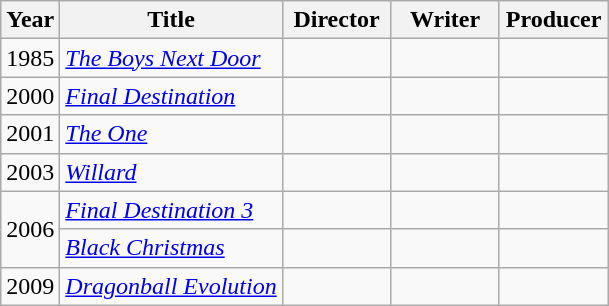<table class="wikitable">
<tr>
<th>Year</th>
<th>Title</th>
<th width=65>Director</th>
<th width=65>Writer</th>
<th width=65>Producer</th>
</tr>
<tr>
<td>1985</td>
<td style="text-align:left;"><em><a href='#'>The Boys Next Door</a></em></td>
<td></td>
<td></td>
<td></td>
</tr>
<tr>
<td>2000</td>
<td style="text-align:left;"><em><a href='#'>Final Destination</a></em></td>
<td></td>
<td></td>
<td></td>
</tr>
<tr>
<td>2001</td>
<td style="text-align:left;"><em><a href='#'>The One</a></em></td>
<td></td>
<td></td>
<td></td>
</tr>
<tr>
<td>2003</td>
<td style="text-align:left;"><em><a href='#'>Willard</a></em></td>
<td></td>
<td></td>
<td></td>
</tr>
<tr>
<td rowspan="2">2006</td>
<td style="text-align:left;"><em><a href='#'>Final Destination 3</a></em></td>
<td></td>
<td></td>
<td></td>
</tr>
<tr style="text-align:center;">
<td style="text-align:left;"><em><a href='#'>Black Christmas</a></em></td>
<td></td>
<td></td>
<td></td>
</tr>
<tr>
<td>2009</td>
<td style="text-align:left;"><em><a href='#'>Dragonball Evolution</a></em></td>
<td></td>
<td></td>
<td></td>
</tr>
</table>
